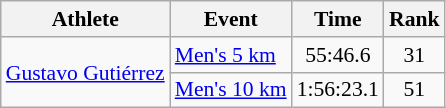<table class="wikitable" style="font-size:90%;">
<tr>
<th>Athlete</th>
<th>Event</th>
<th>Time</th>
<th>Rank</th>
</tr>
<tr align=center>
<td align=left rowspan=2><a href='#'>Gustavo Gutiérrez</a></td>
<td align=left><a href='#'>Men's 5 km</a></td>
<td>55:46.6</td>
<td>31</td>
</tr>
<tr align=center>
<td align=left><a href='#'>Men's 10 km</a></td>
<td>1:56:23.1</td>
<td>51</td>
</tr>
</table>
